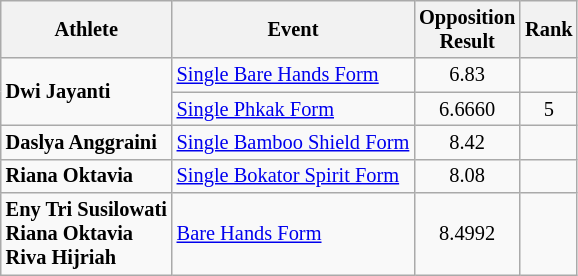<table class="wikitable" style="font-size:85%">
<tr>
<th>Athlete</th>
<th>Event</th>
<th>Opposition<br>Result</th>
<th>Rank</th>
</tr>
<tr align=center>
<td align=left rowspan="2"><strong>Dwi Jayanti</strong></td>
<td align=left><a href='#'>Single Bare Hands Form</a></td>
<td>6.83</td>
<td></td>
</tr>
<tr align=center>
<td align=left><a href='#'>Single Phkak Form</a></td>
<td>6.6660</td>
<td>5</td>
</tr>
<tr align=center>
<td align=left><strong>Daslya Anggraini</strong></td>
<td align=left><a href='#'>Single Bamboo Shield Form</a></td>
<td>8.42</td>
<td></td>
</tr>
<tr align=center>
<td align=left><strong>Riana Oktavia</strong></td>
<td align=left><a href='#'>Single Bokator Spirit Form</a></td>
<td>8.08</td>
<td></td>
</tr>
<tr align=center>
<td align=left><strong>Eny Tri Susilowati<br>Riana Oktavia<br>Riva Hijriah</strong></td>
<td align=left><a href='#'>Bare Hands Form</a></td>
<td>8.4992</td>
<td></td>
</tr>
</table>
